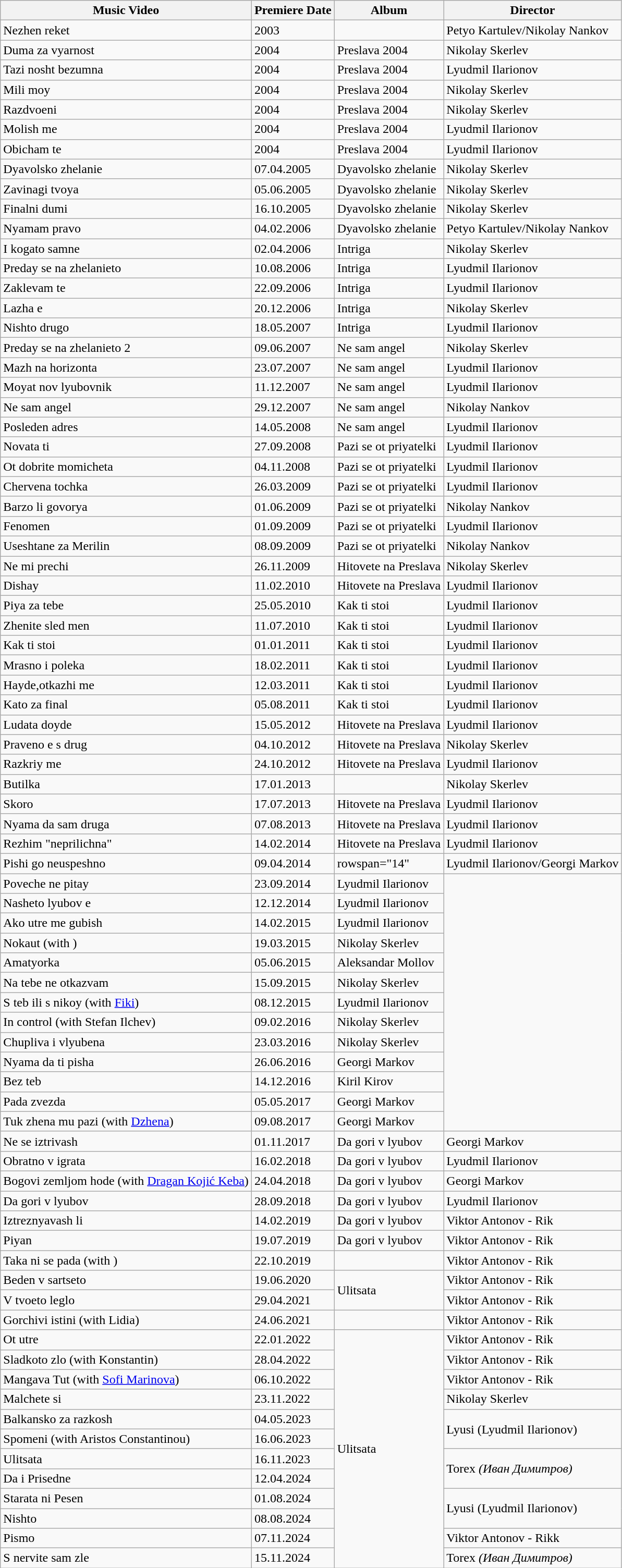<table class="wikitable">
<tr>
<th>Music Video</th>
<th>Premiere Date</th>
<th>Album</th>
<th>Director</th>
</tr>
<tr>
<td>Nezhen reket</td>
<td>2003</td>
<td></td>
<td>Petyo Kartulev/Nikolay Nankov</td>
</tr>
<tr>
<td>Duma za vyarnost</td>
<td>2004</td>
<td>Preslava 2004</td>
<td>Nikolay Skerlev</td>
</tr>
<tr>
<td>Tazi nosht bezumna</td>
<td>2004</td>
<td>Preslava 2004</td>
<td>Lyudmil Ilarionov</td>
</tr>
<tr>
<td>Mili moy</td>
<td>2004</td>
<td>Preslava 2004</td>
<td>Nikolay Skerlev</td>
</tr>
<tr>
<td>Razdvoeni</td>
<td>2004</td>
<td>Preslava 2004</td>
<td>Nikolay Skerlev</td>
</tr>
<tr>
<td>Molish me</td>
<td>2004</td>
<td>Preslava 2004</td>
<td>Lyudmil Ilarionov</td>
</tr>
<tr>
<td>Obicham te</td>
<td>2004</td>
<td>Preslava 2004</td>
<td>Lyudmil Ilarionov</td>
</tr>
<tr>
<td>Dyavolsko zhelanie</td>
<td>07.04.2005</td>
<td>Dyavolsko zhelanie</td>
<td>Nikolay Skerlev</td>
</tr>
<tr>
<td>Zavinagi tvoya</td>
<td>05.06.2005</td>
<td>Dyavolsko zhelanie</td>
<td>Nikolay Skerlev</td>
</tr>
<tr>
<td>Finalni dumi</td>
<td>16.10.2005</td>
<td>Dyavolsko zhelanie</td>
<td>Nikolay Skerlev</td>
</tr>
<tr>
<td>Nyamam pravo</td>
<td>04.02.2006</td>
<td>Dyavolsko zhelanie</td>
<td>Petyo Kartulev/Nikolay Nankov</td>
</tr>
<tr>
<td>I kogato samne</td>
<td>02.04.2006</td>
<td>Intriga</td>
<td>Nikolay Skerlev</td>
</tr>
<tr>
<td>Preday se na zhelanieto</td>
<td>10.08.2006</td>
<td>Intriga</td>
<td>Lyudmil Ilarionov</td>
</tr>
<tr>
<td>Zaklevam te</td>
<td>22.09.2006</td>
<td>Intriga</td>
<td>Lyudmil Ilarionov</td>
</tr>
<tr>
<td>Lazha e</td>
<td>20.12.2006</td>
<td>Intriga</td>
<td>Nikolay Skerlev</td>
</tr>
<tr>
<td>Nishto drugo</td>
<td>18.05.2007</td>
<td>Intriga</td>
<td>Lyudmil Ilarionov</td>
</tr>
<tr>
<td>Preday se na zhelanieto 2</td>
<td>09.06.2007</td>
<td>Ne sam angel</td>
<td>Nikolay Skerlev</td>
</tr>
<tr>
<td>Mazh na horizonta</td>
<td>23.07.2007</td>
<td>Ne sam angel</td>
<td>Lyudmil Ilarionov</td>
</tr>
<tr>
<td>Moyat nov lyubovnik</td>
<td>11.12.2007</td>
<td>Ne sam angel</td>
<td>Lyudmil Ilarionov</td>
</tr>
<tr>
<td>Ne sam angel</td>
<td>29.12.2007</td>
<td>Ne sam angel</td>
<td>Nikolay Nankov</td>
</tr>
<tr>
<td>Posleden adres</td>
<td>14.05.2008</td>
<td>Ne sam angel</td>
<td>Lyudmil Ilarionov</td>
</tr>
<tr>
<td>Novata ti</td>
<td>27.09.2008</td>
<td>Pazi se ot priyatelki</td>
<td>Lyudmil Ilarionov</td>
</tr>
<tr>
<td>Ot dobrite momicheta</td>
<td>04.11.2008</td>
<td>Pazi se ot priyatelki</td>
<td>Lyudmil Ilarionov</td>
</tr>
<tr>
<td>Chervena tochka</td>
<td>26.03.2009</td>
<td>Pazi se ot priyatelki</td>
<td>Lyudmil Ilarionov</td>
</tr>
<tr>
<td>Barzo li govorya</td>
<td>01.06.2009</td>
<td>Pazi se ot priyatelki</td>
<td>Nikolay Nankov</td>
</tr>
<tr>
<td>Fenomen</td>
<td>01.09.2009</td>
<td>Pazi se ot priyatelki</td>
<td>Lyudmil Ilarionov</td>
</tr>
<tr>
<td>Useshtane za Merilin</td>
<td>08.09.2009</td>
<td>Pazi se ot priyatelki</td>
<td>Nikolay Nankov</td>
</tr>
<tr>
<td>Ne mi prechi</td>
<td>26.11.2009</td>
<td>Hitovete na Preslava</td>
<td>Nikolay Skerlev</td>
</tr>
<tr>
<td>Dishay</td>
<td>11.02.2010</td>
<td>Hitovete na Preslava</td>
<td>Lyudmil Ilarionov</td>
</tr>
<tr>
<td>Piya za tebe</td>
<td>25.05.2010</td>
<td>Kak ti stoi</td>
<td>Lyudmil Ilarionov</td>
</tr>
<tr>
<td>Zhenite sled men</td>
<td>11.07.2010</td>
<td>Kak ti stoi</td>
<td>Lyudmil Ilarionov</td>
</tr>
<tr>
<td>Kak ti stoi</td>
<td>01.01.2011</td>
<td>Kak ti stoi</td>
<td>Lyudmil Ilarionov</td>
</tr>
<tr>
<td>Mrasno i poleka</td>
<td>18.02.2011</td>
<td>Kak ti stoi</td>
<td>Lyudmil Ilarionov</td>
</tr>
<tr>
<td>Hayde,otkazhi me</td>
<td>12.03.2011</td>
<td>Kak ti stoi</td>
<td>Lyudmil Ilarionov</td>
</tr>
<tr>
<td>Kato za final</td>
<td>05.08.2011</td>
<td>Kak ti stoi</td>
<td>Lyudmil Ilarionov</td>
</tr>
<tr>
<td>Ludata doyde</td>
<td>15.05.2012</td>
<td>Hitovete na Preslava</td>
<td>Lyudmil Ilarionov</td>
</tr>
<tr>
<td>Praveno e s drug</td>
<td>04.10.2012</td>
<td>Hitovete na Preslava</td>
<td>Nikolay Skerlev</td>
</tr>
<tr>
<td>Razkriy me</td>
<td>24.10.2012</td>
<td>Hitovete na Preslava</td>
<td>Lyudmil Ilarionov</td>
</tr>
<tr>
<td>Butilka</td>
<td>17.01.2013</td>
<td></td>
<td>Nikolay Skerlev</td>
</tr>
<tr>
<td>Skoro</td>
<td>17.07.2013</td>
<td>Hitovete na Preslava</td>
<td>Lyudmil Ilarionov</td>
</tr>
<tr>
<td>Nyama da sam druga</td>
<td>07.08.2013</td>
<td>Hitovete na Preslava</td>
<td>Lyudmil Ilarionov</td>
</tr>
<tr>
<td>Rezhim "neprilichna"</td>
<td>14.02.2014</td>
<td>Hitovete na Preslava</td>
<td>Lyudmil Ilarionov</td>
</tr>
<tr>
<td>Pishi go neuspeshno</td>
<td>09.04.2014</td>
<td>rowspan="14" </td>
<td>Lyudmil Ilarionov/Georgi Markov</td>
</tr>
<tr>
<td>Poveche ne pitay</td>
<td>23.09.2014</td>
<td>Lyudmil Ilarionov</td>
</tr>
<tr>
<td>Nasheto lyubov e</td>
<td>12.12.2014</td>
<td>Lyudmil Ilarionov</td>
</tr>
<tr>
<td>Ako utre me gubish</td>
<td>14.02.2015</td>
<td>Lyudmil Ilarionov</td>
</tr>
<tr>
<td>Nokaut (with )</td>
<td>19.03.2015</td>
<td>Nikolay Skerlev</td>
</tr>
<tr>
<td>Amatyorka</td>
<td>05.06.2015</td>
<td>Aleksandar Mollov</td>
</tr>
<tr |bg|Ваня (певица)}}>
<td>Na tebe ne otkazvam</td>
<td>15.09.2015</td>
<td>Nikolay Skerlev</td>
</tr>
<tr>
<td>S teb ili s nikoy (with <a href='#'>Fiki</a>)</td>
<td>08.12.2015</td>
<td>Lyudmil Ilarionov</td>
</tr>
<tr>
<td>In control (with Stefan Ilchev)</td>
<td>09.02.2016</td>
<td>Nikolay Skerlev</td>
</tr>
<tr>
<td>Chupliva i vlyubena</td>
<td>23.03.2016</td>
<td>Nikolay Skerlev</td>
</tr>
<tr>
<td>Nyama da ti pisha</td>
<td>26.06.2016</td>
<td>Georgi Markov</td>
</tr>
<tr>
<td>Bez teb</td>
<td>14.12.2016</td>
<td>Kiril Kirov</td>
</tr>
<tr>
<td>Pada zvezda</td>
<td>05.05.2017</td>
<td>Georgi Markov</td>
</tr>
<tr>
<td>Tuk zhena mu pazi (with <a href='#'>Dzhena</a>)</td>
<td>09.08.2017</td>
<td>Georgi Markov</td>
</tr>
<tr>
<td>Ne se iztrivash</td>
<td>01.11.2017</td>
<td>Da gori v lyubov</td>
<td>Georgi Markov</td>
</tr>
<tr>
<td>Obratno v igrata</td>
<td>16.02.2018</td>
<td>Da gori v lyubov</td>
<td>Lyudmil Ilarionov</td>
</tr>
<tr>
<td>Bogovi zemljom hode (with <a href='#'>Dragan Kojić Keba</a>)</td>
<td>24.04.2018</td>
<td>Da gori v lyubov</td>
<td>Georgi Markov</td>
</tr>
<tr>
<td>Da gori v lyubov</td>
<td>28.09.2018</td>
<td>Da gori v lyubov</td>
<td>Lyudmil Ilarionov</td>
</tr>
<tr>
<td>Iztreznyavash li</td>
<td>14.02.2019</td>
<td>Da gori v lyubov</td>
<td>Viktor Antonov - Rik</td>
</tr>
<tr>
<td>Piyan</td>
<td>19.07.2019</td>
<td>Da gori v lyubov</td>
<td>Viktor Antonov - Rik</td>
</tr>
<tr>
<td>Taka ni se pada (with )</td>
<td>22.10.2019</td>
<td></td>
<td>Viktor Antonov - Rik</td>
</tr>
<tr>
<td>Beden v sartseto</td>
<td>19.06.2020</td>
<td rowspan="2">Ulitsata</td>
<td>Viktor Antonov - Rik</td>
</tr>
<tr>
<td>V tvoeto leglo</td>
<td>29.04.2021</td>
<td>Viktor Antonov - Rik</td>
</tr>
<tr>
<td>Gorchivi istini (with Lidia)</td>
<td>24.06.2021</td>
<td></td>
<td>Viktor Antonov - Rik</td>
</tr>
<tr>
<td>Ot utre</td>
<td>22.01.2022</td>
<td rowspan="12">Ulitsata</td>
<td>Viktor Antonov - Rik</td>
</tr>
<tr>
<td>Sladkoto zlo (with Konstantin)</td>
<td>28.04.2022</td>
<td>Viktor Antonov - Rik</td>
</tr>
<tr>
<td>Mangava Tut (with <a href='#'>Sofi Marinova</a>)</td>
<td>06.10.2022</td>
<td>Viktor Antonov - Rik</td>
</tr>
<tr>
<td>Malchete si</td>
<td>23.11.2022</td>
<td>Nikolay Skerlev</td>
</tr>
<tr>
<td>Balkansko za razkosh</td>
<td>04.05.2023</td>
<td rowspan="2">Lyusi (Lyudmil Ilarionov)</td>
</tr>
<tr>
<td>Spomeni (with Aristos Constantinou)</td>
<td>16.06.2023</td>
</tr>
<tr>
<td>Ulitsata</td>
<td>16.11.2023</td>
<td rowspan="2">Torex <em>(Иван Димитров)</em></td>
</tr>
<tr>
<td>Da i Prisedne</td>
<td>12.04.2024</td>
</tr>
<tr>
<td>Starata ni Pesen</td>
<td>01.08.2024</td>
<td rowspan="2">Lyusi (Lyudmil Ilarionov)</td>
</tr>
<tr>
<td>Nishto</td>
<td>08.08.2024</td>
</tr>
<tr>
<td>Pismo</td>
<td>07.11.2024</td>
<td>Viktor Antonov - Rikk</td>
</tr>
<tr>
<td>S nervite sam zle</td>
<td>15.11.2024</td>
<td>Torex <em>(Иван Димитров)</em></td>
</tr>
</table>
